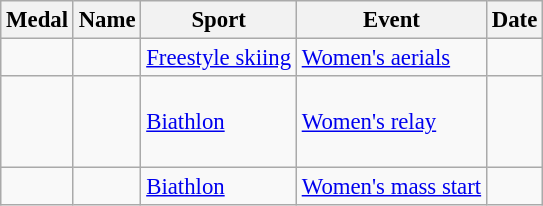<table class="wikitable sortable" style="text-align:center; font-size:95%;">
<tr>
<th>Medal</th>
<th>Name</th>
<th>Sport</th>
<th>Event</th>
<th>Date</th>
</tr>
<tr>
<td></td>
<td align=left></td>
<td align=left><a href='#'>Freestyle skiing</a></td>
<td align=left><a href='#'>Women's aerials</a></td>
<td></td>
</tr>
<tr>
<td></td>
<td align=left><br><br><br></td>
<td align=left><a href='#'>Biathlon</a></td>
<td align=left><a href='#'>Women's relay</a></td>
<td></td>
</tr>
<tr>
<td></td>
<td align=left></td>
<td align=left><a href='#'>Biathlon</a></td>
<td align=left><a href='#'>Women's mass start</a></td>
<td></td>
</tr>
</table>
